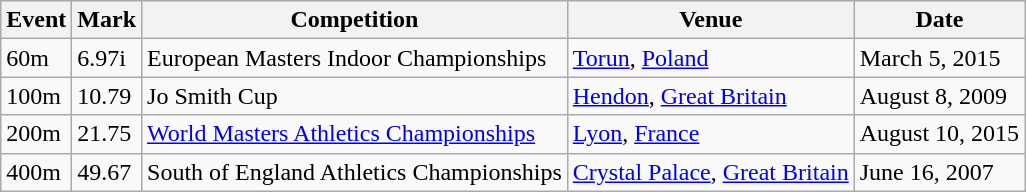<table class="wikitable">
<tr>
<th>Event</th>
<th>Mark</th>
<th>Competition</th>
<th>Venue</th>
<th>Date</th>
</tr>
<tr>
<td>60m</td>
<td>6.97i</td>
<td>European Masters Indoor Championships</td>
<td><a href='#'>Torun</a>, <a href='#'>Poland</a></td>
<td>March 5, 2015</td>
</tr>
<tr>
<td>100m</td>
<td>10.79</td>
<td>Jo Smith Cup</td>
<td><a href='#'>Hendon</a>, <a href='#'>Great Britain</a></td>
<td>August 8, 2009</td>
</tr>
<tr>
<td>200m</td>
<td>21.75</td>
<td><a href='#'>World Masters Athletics Championships</a></td>
<td><a href='#'>Lyon</a>, <a href='#'>France</a></td>
<td>August 10, 2015</td>
</tr>
<tr>
<td>400m</td>
<td>49.67</td>
<td>South of England Athletics Championships</td>
<td><a href='#'>Crystal Palace</a>, <a href='#'>Great Britain</a></td>
<td>June 16, 2007</td>
</tr>
</table>
